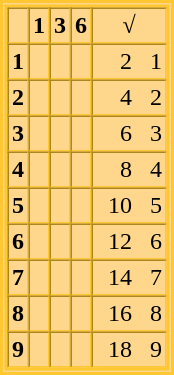<table border="0" cellpadding="2" cellspacing="0">
<tr valign="top">
<td><br><table border="1" cellpadding="2" cellspacing="0" style="background:#ffd78c;border:thick double #ffc731;">
<tr>
<th> </th>
<th>1</th>
<th>3</th>
<th>6</th>
<th>√</th>
</tr>
<tr align=right>
<td><strong>1</strong></td>
<td></td>
<td></td>
<td></td>
<td>     2   1</td>
</tr>
<tr align=right>
<td><strong>2</strong></td>
<td></td>
<td></td>
<td></td>
<td>     4   2</td>
</tr>
<tr align=right>
<td><strong>3</strong></td>
<td></td>
<td></td>
<td></td>
<td>     6   3</td>
</tr>
<tr align=right>
<td><strong>4</strong></td>
<td></td>
<td></td>
<td></td>
<td>     8   4</td>
</tr>
<tr align=right>
<td><strong>5</strong></td>
<td></td>
<td></td>
<td></td>
<td>   10   5</td>
</tr>
<tr align=right>
<td><strong>6</strong></td>
<td></td>
<td></td>
<td></td>
<td>   12   6</td>
</tr>
<tr align=right>
<td><strong>7</strong></td>
<td></td>
<td></td>
<td></td>
<td>   14   7</td>
</tr>
<tr align=right>
<td><strong>8</strong></td>
<td></td>
<td></td>
<td></td>
<td>   16   8</td>
</tr>
<tr align=right>
<td><strong>9</strong></td>
<td></td>
<td></td>
<td></td>
<td>   18   9</td>
</tr>
</table>
</td>
<td><br></td>
</tr>
</table>
